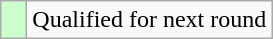<table class="wikitable">
<tr>
<td style="width:10px; background:#cfc"></td>
<td>Qualified for next round</td>
</tr>
</table>
